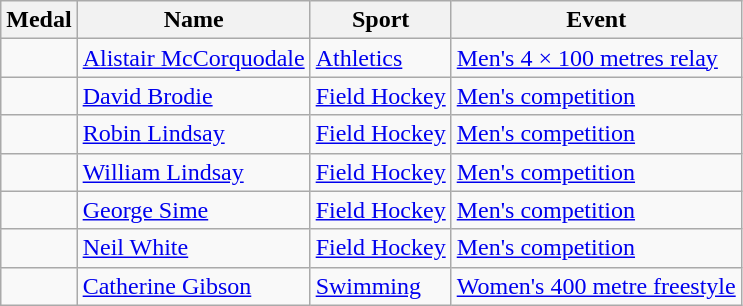<table class="wikitable sortable">
<tr>
<th>Medal</th>
<th>Name</th>
<th>Sport</th>
<th>Event</th>
</tr>
<tr>
<td></td>
<td><a href='#'>Alistair McCorquodale</a></td>
<td><a href='#'>Athletics</a></td>
<td><a href='#'>Men's 4 × 100 metres relay</a></td>
</tr>
<tr>
<td></td>
<td><a href='#'>David Brodie</a></td>
<td><a href='#'>Field Hockey</a></td>
<td><a href='#'>Men's competition</a></td>
</tr>
<tr>
<td></td>
<td><a href='#'>Robin Lindsay</a></td>
<td><a href='#'>Field Hockey</a></td>
<td><a href='#'>Men's competition</a></td>
</tr>
<tr>
<td></td>
<td><a href='#'>William Lindsay</a></td>
<td><a href='#'>Field Hockey</a></td>
<td><a href='#'>Men's competition</a></td>
</tr>
<tr>
<td></td>
<td><a href='#'>George Sime</a></td>
<td><a href='#'>Field Hockey</a></td>
<td><a href='#'>Men's competition</a></td>
</tr>
<tr>
<td></td>
<td><a href='#'>Neil White</a></td>
<td><a href='#'>Field Hockey</a></td>
<td><a href='#'>Men's competition</a></td>
</tr>
<tr>
<td></td>
<td><a href='#'>Catherine Gibson</a></td>
<td><a href='#'>Swimming</a></td>
<td><a href='#'>Women's 400 metre freestyle</a></td>
</tr>
</table>
